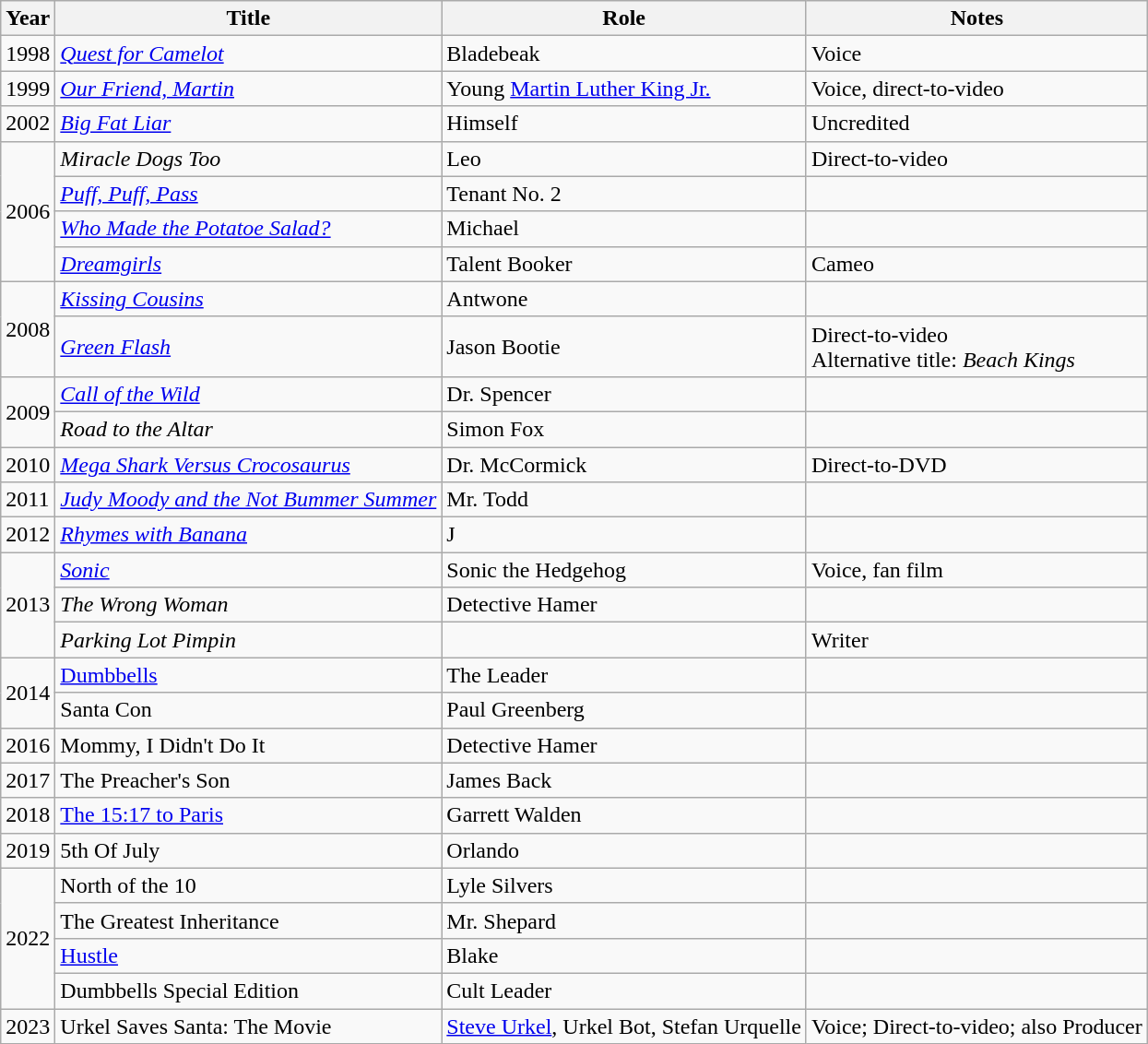<table class="wikitable sortable">
<tr>
<th>Year</th>
<th>Title</th>
<th>Role</th>
<th class="unsortable">Notes</th>
</tr>
<tr>
<td>1998</td>
<td><em><a href='#'>Quest for Camelot</a></em></td>
<td>Bladebeak</td>
<td>Voice</td>
</tr>
<tr>
<td>1999</td>
<td><em><a href='#'>Our Friend, Martin</a></em></td>
<td>Young <a href='#'>Martin Luther King Jr.</a></td>
<td>Voice, direct-to-video</td>
</tr>
<tr>
<td>2002</td>
<td><em><a href='#'>Big Fat Liar</a></em></td>
<td>Himself</td>
<td>Uncredited</td>
</tr>
<tr>
<td rowspan="4">2006</td>
<td><em>Miracle Dogs Too</em></td>
<td>Leo</td>
<td>Direct-to-video</td>
</tr>
<tr>
<td><em><a href='#'>Puff, Puff, Pass</a></em></td>
<td>Tenant No. 2</td>
<td></td>
</tr>
<tr>
<td><em><a href='#'>Who Made the Potatoe Salad?</a></em> </td>
<td>Michael</td>
<td></td>
</tr>
<tr>
<td><em><a href='#'>Dreamgirls</a></em></td>
<td>Talent Booker</td>
<td>Cameo</td>
</tr>
<tr>
<td rowspan="2">2008</td>
<td><em><a href='#'>Kissing Cousins</a></em></td>
<td>Antwone</td>
<td></td>
</tr>
<tr>
<td><em><a href='#'>Green Flash</a></em></td>
<td>Jason Bootie</td>
<td>Direct-to-video<br>Alternative title: <em>Beach Kings</em></td>
</tr>
<tr>
<td rowspan="2">2009</td>
<td><em><a href='#'>Call of the Wild</a></em></td>
<td>Dr. Spencer</td>
<td></td>
</tr>
<tr>
<td><em>Road to the Altar</em></td>
<td>Simon Fox</td>
<td></td>
</tr>
<tr>
<td>2010</td>
<td><em><a href='#'>Mega Shark Versus Crocosaurus</a></em></td>
<td>Dr. McCormick</td>
<td>Direct-to-DVD</td>
</tr>
<tr>
<td>2011</td>
<td><em><a href='#'>Judy Moody and the Not Bummer Summer</a></em></td>
<td>Mr. Todd</td>
<td></td>
</tr>
<tr>
<td>2012</td>
<td><em><a href='#'>Rhymes with Banana</a></em></td>
<td>J</td>
<td></td>
</tr>
<tr>
<td rowspan="3">2013</td>
<td><em><a href='#'>Sonic</a></em></td>
<td>Sonic the Hedgehog</td>
<td>Voice, fan film</td>
</tr>
<tr>
<td><em>The Wrong Woman</em></td>
<td>Detective Hamer</td>
<td></td>
</tr>
<tr>
<td><em>Parking Lot Pimpin<strong></td>
<td></td>
<td>Writer</td>
</tr>
<tr>
<td rowspan="2">2014</td>
<td></em><a href='#'>Dumbbells</a><em></td>
<td>The Leader</td>
<td></td>
</tr>
<tr>
<td></em>Santa Con<em></td>
<td>Paul Greenberg</td>
<td></td>
</tr>
<tr>
<td>2016</td>
<td></em>Mommy, I Didn't Do It<em></td>
<td>Detective Hamer</td>
<td></td>
</tr>
<tr>
<td>2017</td>
<td></em>The Preacher's Son<em></td>
<td>James Back</td>
<td></td>
</tr>
<tr>
<td>2018</td>
<td></em><a href='#'>The 15:17 to Paris</a><em></td>
<td>Garrett Walden</td>
<td></td>
</tr>
<tr>
<td>2019</td>
<td></em>5th Of July<em></td>
<td>Orlando</td>
<td></td>
</tr>
<tr>
<td rowspan=4>2022</td>
<td></em>North of the 10<em></td>
<td>Lyle Silvers</td>
<td></td>
</tr>
<tr>
<td></em>The Greatest Inheritance<em></td>
<td>Mr. Shepard</td>
<td></td>
</tr>
<tr>
<td></em><a href='#'>Hustle</a><em></td>
<td>Blake</td>
<td></td>
</tr>
<tr>
<td></em>Dumbbells Special Edition<em></td>
<td>Cult Leader</td>
<td></td>
</tr>
<tr>
<td>2023</td>
<td></em>Urkel Saves Santa: The Movie<em></td>
<td><a href='#'>Steve Urkel</a>, Urkel Bot, Stefan Urquelle</td>
<td>Voice; Direct-to-video; also Producer</td>
</tr>
</table>
